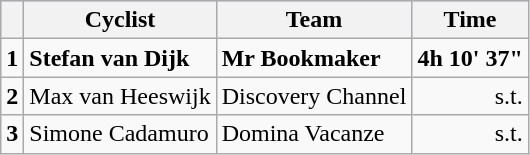<table class="wikitable">
<tr style="background:#ccccff;">
<th></th>
<th>Cyclist</th>
<th>Team</th>
<th>Time</th>
</tr>
<tr>
<td><strong>1</strong></td>
<td><strong>Stefan van Dijk</strong></td>
<td><strong>Mr Bookmaker</strong></td>
<td align="right"><strong>4h 10' 37"</strong></td>
</tr>
<tr>
<td><strong>2</strong></td>
<td>Max van Heeswijk</td>
<td>Discovery Channel</td>
<td align="right">s.t.</td>
</tr>
<tr>
<td><strong>3</strong></td>
<td>Simone Cadamuro</td>
<td>Domina Vacanze</td>
<td align="right">s.t.</td>
</tr>
</table>
